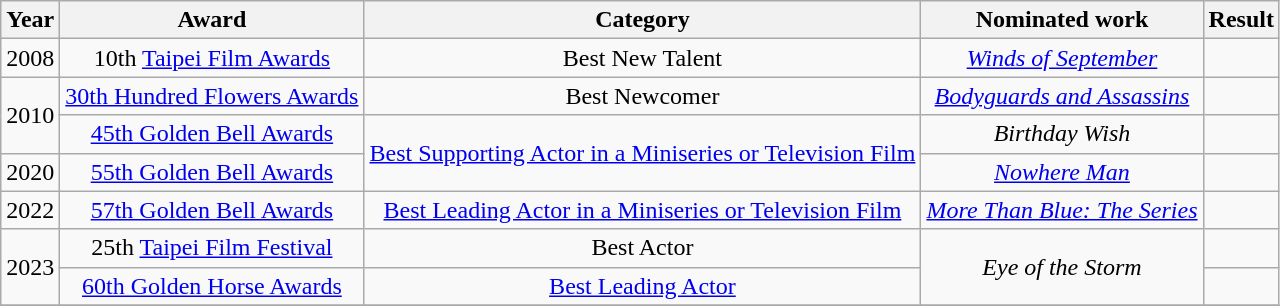<table class="wikitable sortable plainrowheaders" style="text-align:center;">
<tr>
<th>Year</th>
<th>Award</th>
<th>Category</th>
<th>Nominated work</th>
<th>Result</th>
</tr>
<tr>
<td>2008</td>
<td>10th <a href='#'>Taipei Film Awards</a></td>
<td>Best New Talent</td>
<td><em><a href='#'>Winds of September</a></em></td>
<td></td>
</tr>
<tr>
<td rowspan="2">2010</td>
<td><a href='#'>30th Hundred Flowers Awards</a></td>
<td>Best Newcomer</td>
<td><em><a href='#'>Bodyguards and Assassins</a></em></td>
<td></td>
</tr>
<tr>
<td><a href='#'>45th Golden Bell Awards</a></td>
<td rowspan="2"><a href='#'>Best Supporting Actor in a Miniseries or Television Film</a></td>
<td><em>Birthday Wish</em></td>
<td></td>
</tr>
<tr>
<td>2020</td>
<td><a href='#'>55th Golden Bell Awards</a></td>
<td><em><a href='#'>Nowhere Man</a></em></td>
<td></td>
</tr>
<tr>
<td>2022</td>
<td><a href='#'>57th Golden Bell Awards</a></td>
<td><a href='#'>Best Leading Actor in a Miniseries or Television Film</a></td>
<td><em><a href='#'>More Than Blue: The Series</a></em></td>
<td></td>
</tr>
<tr>
<td rowspan="2">2023</td>
<td>25th <a href='#'>Taipei Film Festival</a></td>
<td>Best Actor</td>
<td rowspan="2"><em>Eye of the Storm</em></td>
<td></td>
</tr>
<tr>
<td><a href='#'>60th Golden Horse Awards</a></td>
<td><a href='#'>Best Leading Actor</a></td>
<td></td>
</tr>
<tr>
</tr>
</table>
